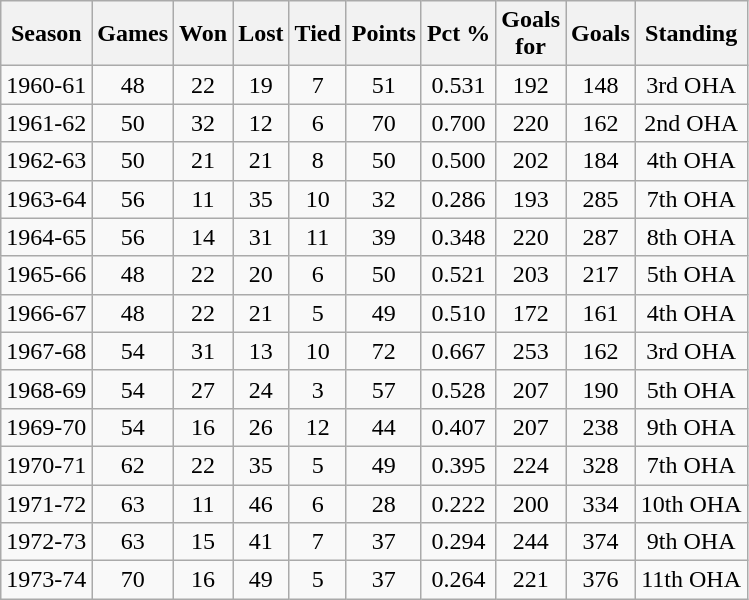<table class="wikitable" style="text-align:center">
<tr>
<th>Season</th>
<th>Games</th>
<th>Won</th>
<th>Lost</th>
<th>Tied</th>
<th>Points</th>
<th>Pct %</th>
<th>Goals<br>for</th>
<th>Goals<br></th>
<th>Standing</th>
</tr>
<tr>
<td>1960-61</td>
<td>48</td>
<td>22</td>
<td>19</td>
<td>7</td>
<td>51</td>
<td>0.531</td>
<td>192</td>
<td>148</td>
<td>3rd OHA</td>
</tr>
<tr>
<td>1961-62</td>
<td>50</td>
<td>32</td>
<td>12</td>
<td>6</td>
<td>70</td>
<td>0.700</td>
<td>220</td>
<td>162</td>
<td>2nd OHA</td>
</tr>
<tr>
<td>1962-63</td>
<td>50</td>
<td>21</td>
<td>21</td>
<td>8</td>
<td>50</td>
<td>0.500</td>
<td>202</td>
<td>184</td>
<td>4th OHA</td>
</tr>
<tr>
<td>1963-64</td>
<td>56</td>
<td>11</td>
<td>35</td>
<td>10</td>
<td>32</td>
<td>0.286</td>
<td>193</td>
<td>285</td>
<td>7th OHA</td>
</tr>
<tr>
<td>1964-65</td>
<td>56</td>
<td>14</td>
<td>31</td>
<td>11</td>
<td>39</td>
<td>0.348</td>
<td>220</td>
<td>287</td>
<td>8th OHA</td>
</tr>
<tr>
<td>1965-66</td>
<td>48</td>
<td>22</td>
<td>20</td>
<td>6</td>
<td>50</td>
<td>0.521</td>
<td>203</td>
<td>217</td>
<td>5th OHA</td>
</tr>
<tr>
<td>1966-67</td>
<td>48</td>
<td>22</td>
<td>21</td>
<td>5</td>
<td>49</td>
<td>0.510</td>
<td>172</td>
<td>161</td>
<td>4th OHA</td>
</tr>
<tr>
<td>1967-68</td>
<td>54</td>
<td>31</td>
<td>13</td>
<td>10</td>
<td>72</td>
<td>0.667</td>
<td>253</td>
<td>162</td>
<td>3rd OHA</td>
</tr>
<tr>
<td>1968-69</td>
<td>54</td>
<td>27</td>
<td>24</td>
<td>3</td>
<td>57</td>
<td>0.528</td>
<td>207</td>
<td>190</td>
<td>5th OHA</td>
</tr>
<tr>
<td>1969-70</td>
<td>54</td>
<td>16</td>
<td>26</td>
<td>12</td>
<td>44</td>
<td>0.407</td>
<td>207</td>
<td>238</td>
<td>9th OHA</td>
</tr>
<tr>
<td>1970-71</td>
<td>62</td>
<td>22</td>
<td>35</td>
<td>5</td>
<td>49</td>
<td>0.395</td>
<td>224</td>
<td>328</td>
<td>7th OHA</td>
</tr>
<tr>
<td>1971-72</td>
<td>63</td>
<td>11</td>
<td>46</td>
<td>6</td>
<td>28</td>
<td>0.222</td>
<td>200</td>
<td>334</td>
<td>10th OHA</td>
</tr>
<tr>
<td>1972-73</td>
<td>63</td>
<td>15</td>
<td>41</td>
<td>7</td>
<td>37</td>
<td>0.294</td>
<td>244</td>
<td>374</td>
<td>9th OHA</td>
</tr>
<tr>
<td>1973-74</td>
<td>70</td>
<td>16</td>
<td>49</td>
<td>5</td>
<td>37</td>
<td>0.264</td>
<td>221</td>
<td>376</td>
<td>11th OHA</td>
</tr>
</table>
